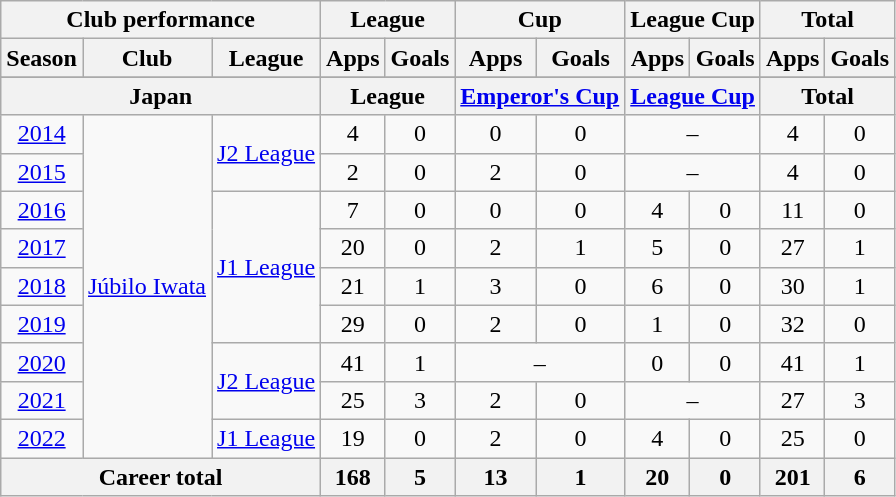<table class="wikitable" style="text-align:center">
<tr>
<th colspan=3>Club performance</th>
<th colspan=2>League</th>
<th colspan=2>Cup</th>
<th colspan=2>League Cup</th>
<th colspan=2>Total</th>
</tr>
<tr>
<th>Season</th>
<th>Club</th>
<th>League</th>
<th>Apps</th>
<th>Goals</th>
<th>Apps</th>
<th>Goals</th>
<th>Apps</th>
<th>Goals</th>
<th>Apps</th>
<th>Goals</th>
</tr>
<tr>
</tr>
<tr>
<th colspan=3>Japan</th>
<th colspan=2>League</th>
<th colspan=2><a href='#'>Emperor's Cup</a></th>
<th colspan=2><a href='#'>League Cup</a></th>
<th colspan=2>Total</th>
</tr>
<tr>
<td><a href='#'>2014</a></td>
<td rowspan="9"><a href='#'>Júbilo Iwata</a></td>
<td rowspan="2"><a href='#'>J2 League</a></td>
<td>4</td>
<td>0</td>
<td>0</td>
<td>0</td>
<td colspan="2">–</td>
<td>4</td>
<td>0</td>
</tr>
<tr>
<td><a href='#'>2015</a></td>
<td>2</td>
<td>0</td>
<td>2</td>
<td>0</td>
<td colspan="2">–</td>
<td>4</td>
<td>0</td>
</tr>
<tr>
<td><a href='#'>2016</a></td>
<td rowspan="4"><a href='#'>J1 League</a></td>
<td>7</td>
<td>0</td>
<td>0</td>
<td>0</td>
<td>4</td>
<td>0</td>
<td>11</td>
<td>0</td>
</tr>
<tr>
<td><a href='#'>2017</a></td>
<td>20</td>
<td>0</td>
<td>2</td>
<td>1</td>
<td>5</td>
<td>0</td>
<td>27</td>
<td>1</td>
</tr>
<tr>
<td><a href='#'>2018</a></td>
<td>21</td>
<td>1</td>
<td>3</td>
<td>0</td>
<td>6</td>
<td>0</td>
<td>30</td>
<td>1</td>
</tr>
<tr>
<td><a href='#'>2019</a></td>
<td>29</td>
<td>0</td>
<td>2</td>
<td>0</td>
<td>1</td>
<td>0</td>
<td>32</td>
<td>0</td>
</tr>
<tr>
<td><a href='#'>2020</a></td>
<td rowspan="2"><a href='#'>J2 League</a></td>
<td>41</td>
<td>1</td>
<td colspan="2">–</td>
<td>0</td>
<td>0</td>
<td>41</td>
<td>1</td>
</tr>
<tr>
<td><a href='#'>2021</a></td>
<td>25</td>
<td>3</td>
<td>2</td>
<td>0</td>
<td colspan="2">–</td>
<td>27</td>
<td>3</td>
</tr>
<tr>
<td><a href='#'>2022</a></td>
<td><a href='#'>J1 League</a></td>
<td>19</td>
<td>0</td>
<td>2</td>
<td>0</td>
<td>4</td>
<td>0</td>
<td>25</td>
<td>0</td>
</tr>
<tr>
<th colspan="3">Career total</th>
<th>168</th>
<th>5</th>
<th>13</th>
<th>1</th>
<th>20</th>
<th>0</th>
<th>201</th>
<th>6</th>
</tr>
</table>
